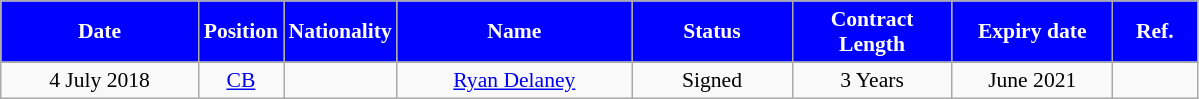<table class="wikitable"  style="text-align:center; font-size:90%; ">
<tr>
<th style="background:#0000FF; color:white; width:125px;">Date</th>
<th style="background:#0000FF; color:white; width:50px;">Position</th>
<th style="background:#0000FF; color:white; width:50px;">Nationality</th>
<th style="background:#0000FF; color:white; width:150px;">Name</th>
<th style="background:#0000FF; color:white; width:100px;">Status</th>
<th style="background:#0000FF; color:white; width:100px;">Contract Length</th>
<th style="background:#0000FF; color:white; width:100px;">Expiry date</th>
<th style="background:#0000FF; color:white; width:50px;">Ref.</th>
</tr>
<tr>
<td>4 July 2018</td>
<td><a href='#'>CB</a></td>
<td></td>
<td><a href='#'>Ryan Delaney</a></td>
<td>Signed</td>
<td>3 Years</td>
<td>June 2021</td>
<td></td>
</tr>
</table>
